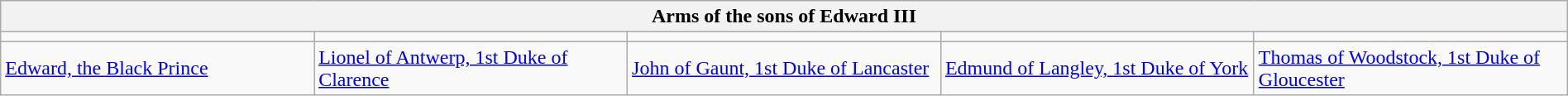<table class="wikitable" width="100%">
<tr>
<th align=center colspan=5>Arms of the sons of Edward III</th>
</tr>
<tr>
<td align=center width="20%"></td>
<td align=center width="20%"></td>
<td align=center width="20%"></td>
<td align=center width="20%"></td>
<td align=center width="20%"></td>
</tr>
<tr>
<td><a href='#'>Edward, the Black Prince</a></td>
<td><a href='#'>Lionel of Antwerp, 1st Duke of Clarence</a></td>
<td><a href='#'>John of Gaunt, 1st Duke of Lancaster</a></td>
<td><a href='#'>Edmund of Langley, 1st Duke of York</a></td>
<td><a href='#'>Thomas of Woodstock, 1st Duke of Gloucester</a></td>
</tr>
</table>
